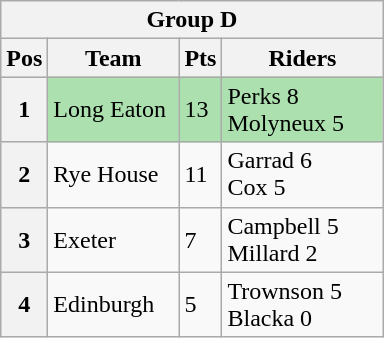<table class="wikitable">
<tr>
<th colspan="4">Group D</th>
</tr>
<tr>
<th width=20>Pos</th>
<th width=80>Team</th>
<th width=20>Pts</th>
<th width=100>Riders</th>
</tr>
<tr style="background:#ACE1AF;">
<th>1</th>
<td>Long Eaton</td>
<td>13</td>
<td>Perks 8<br>Molyneux 5</td>
</tr>
<tr>
<th>2</th>
<td>Rye House</td>
<td>11</td>
<td>Garrad 6<br>Cox 5</td>
</tr>
<tr>
<th>3</th>
<td>Exeter</td>
<td>7</td>
<td>Campbell 5<br>Millard 2</td>
</tr>
<tr>
<th>4</th>
<td>Edinburgh</td>
<td>5</td>
<td>Trownson 5<br>Blacka 0</td>
</tr>
</table>
